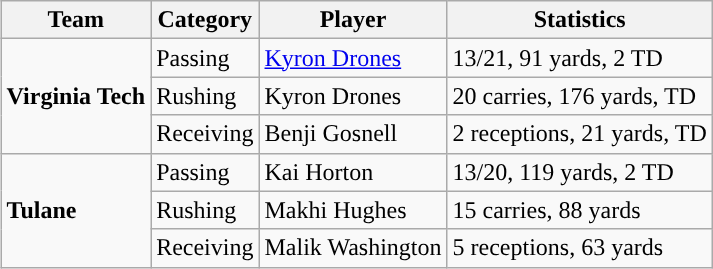<table class="wikitable" style="float: right;">
<tr>
<th>Team</th>
<th>Category</th>
<th>Player</th>
<th>Statistics</th>
</tr>
<tr>
<td rowspan=3><strong>Virginia Tech</strong></td>
<td>Passing</td>
<td><a href='#'>Kyron Drones</a></td>
<td>13/21, 91 yards, 2 TD</td>
</tr>
<tr>
<td>Rushing</td>
<td>Kyron Drones</td>
<td>20 carries, 176 yards, TD</td>
</tr>
<tr>
<td>Receiving</td>
<td>Benji Gosnell</td>
<td>2 receptions, 21 yards, TD</td>
</tr>
<tr>
<td rowspan=3><strong>Tulane</strong></td>
<td>Passing</td>
<td>Kai Horton</td>
<td>13/20, 119 yards, 2 TD</td>
</tr>
<tr>
<td>Rushing</td>
<td>Makhi Hughes</td>
<td>15 carries, 88 yards</td>
</tr>
<tr>
<td>Receiving</td>
<td>Malik Washington</td>
<td>5 receptions, 63 yards</td>
</tr>
</table>
